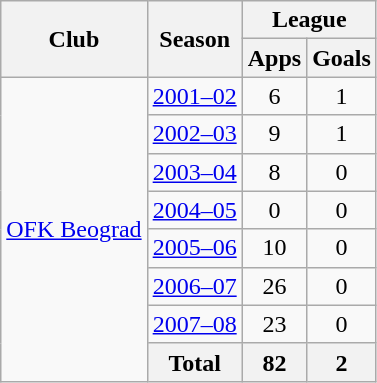<table class="wikitable" style="text-align:center">
<tr>
<th rowspan="2">Club</th>
<th rowspan="2">Season</th>
<th colspan="2">League</th>
</tr>
<tr>
<th>Apps</th>
<th>Goals</th>
</tr>
<tr>
<td rowspan="8"><a href='#'>OFK Beograd</a></td>
<td><a href='#'>2001–02</a></td>
<td>6</td>
<td>1</td>
</tr>
<tr>
<td><a href='#'>2002–03</a></td>
<td>9</td>
<td>1</td>
</tr>
<tr>
<td><a href='#'>2003–04</a></td>
<td>8</td>
<td>0</td>
</tr>
<tr>
<td><a href='#'>2004–05</a></td>
<td>0</td>
<td>0</td>
</tr>
<tr>
<td><a href='#'>2005–06</a></td>
<td>10</td>
<td>0</td>
</tr>
<tr>
<td><a href='#'>2006–07</a></td>
<td>26</td>
<td>0</td>
</tr>
<tr>
<td><a href='#'>2007–08</a></td>
<td>23</td>
<td>0</td>
</tr>
<tr>
<th>Total</th>
<th>82</th>
<th>2</th>
</tr>
</table>
